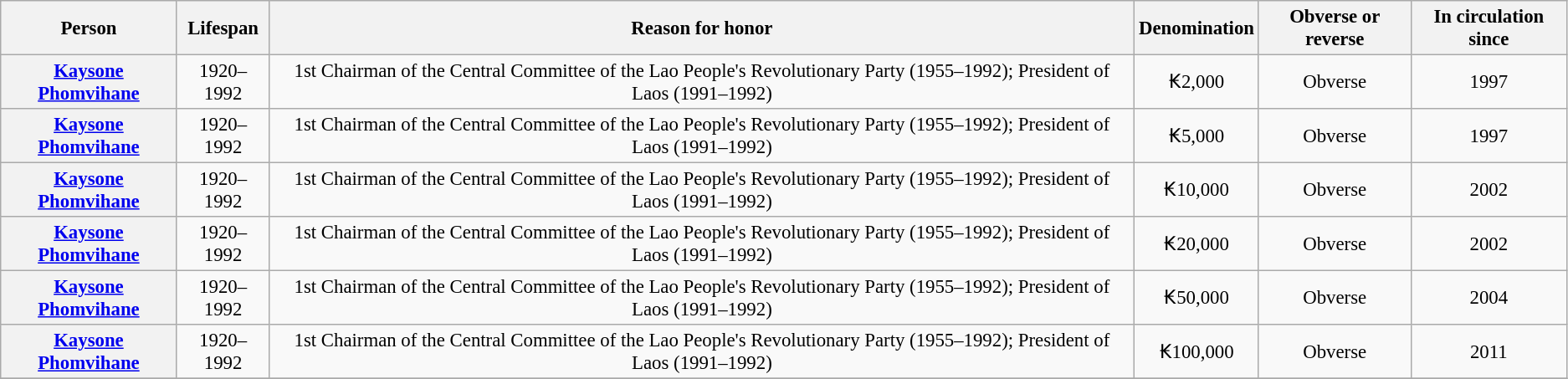<table class="wikitable" style="font-size: 95%; text-align:center;">
<tr>
<th>Person</th>
<th>Lifespan</th>
<th>Reason for honor</th>
<th>Denomination</th>
<th>Obverse or reverse</th>
<th>In circulation since</th>
</tr>
<tr>
<th><a href='#'>Kaysone Phomvihane</a></th>
<td>1920–1992</td>
<td>1st Chairman of the Central Committee of the Lao People's Revolutionary Party (1955–1992); President of Laos (1991–1992)</td>
<td>₭2,000</td>
<td>Obverse</td>
<td>1997</td>
</tr>
<tr>
<th><a href='#'>Kaysone Phomvihane</a></th>
<td>1920–1992</td>
<td>1st Chairman of the Central Committee of the Lao People's Revolutionary Party (1955–1992); President of Laos (1991–1992)</td>
<td>₭5,000</td>
<td>Obverse</td>
<td>1997</td>
</tr>
<tr>
<th><a href='#'>Kaysone Phomvihane</a></th>
<td>1920–1992</td>
<td>1st Chairman of the Central Committee of the Lao People's Revolutionary Party (1955–1992); President of Laos (1991–1992)</td>
<td>₭10,000</td>
<td>Obverse</td>
<td>2002</td>
</tr>
<tr>
<th><a href='#'>Kaysone Phomvihane</a></th>
<td>1920–1992</td>
<td>1st Chairman of the Central Committee of the Lao People's Revolutionary Party (1955–1992); President of Laos (1991–1992)</td>
<td>₭20,000</td>
<td>Obverse</td>
<td>2002</td>
</tr>
<tr>
<th><a href='#'>Kaysone Phomvihane</a></th>
<td>1920–1992</td>
<td>1st Chairman of the Central Committee of the Lao People's Revolutionary Party (1955–1992); President of Laos (1991–1992)</td>
<td>₭50,000</td>
<td>Obverse</td>
<td>2004</td>
</tr>
<tr>
<th><a href='#'>Kaysone Phomvihane</a></th>
<td>1920–1992</td>
<td>1st Chairman of the Central Committee of the Lao People's Revolutionary Party (1955–1992); President of Laos (1991–1992)</td>
<td>₭100,000</td>
<td>Obverse</td>
<td>2011</td>
</tr>
<tr>
</tr>
</table>
